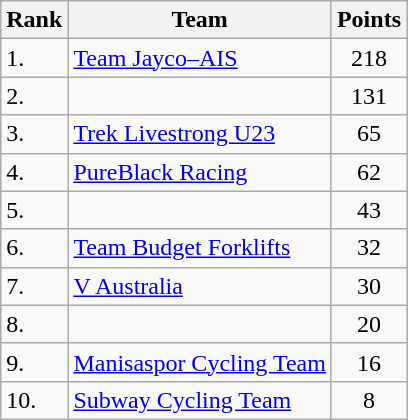<table class="wikitable sortable">
<tr>
<th>Rank</th>
<th>Team</th>
<th>Points</th>
</tr>
<tr>
<td>1.</td>
<td><a href='#'>Team Jayco–AIS</a></td>
<td align=center>218</td>
</tr>
<tr>
<td>2.</td>
<td></td>
<td align=center>131</td>
</tr>
<tr>
<td>3.</td>
<td><a href='#'>Trek Livestrong U23</a></td>
<td align=center>65</td>
</tr>
<tr>
<td>4.</td>
<td><a href='#'>PureBlack Racing</a></td>
<td align=center>62</td>
</tr>
<tr>
<td>5.</td>
<td></td>
<td align=center>43</td>
</tr>
<tr>
<td>6.</td>
<td><a href='#'>Team Budget Forklifts</a></td>
<td align=center>32</td>
</tr>
<tr>
<td>7.</td>
<td><a href='#'>V Australia</a></td>
<td align=center>30</td>
</tr>
<tr>
<td>8.</td>
<td></td>
<td align=center>20</td>
</tr>
<tr>
<td>9.</td>
<td><a href='#'>Manisaspor Cycling Team</a></td>
<td align=center>16</td>
</tr>
<tr>
<td>10.</td>
<td><a href='#'>Subway Cycling Team</a></td>
<td align=center>8</td>
</tr>
</table>
